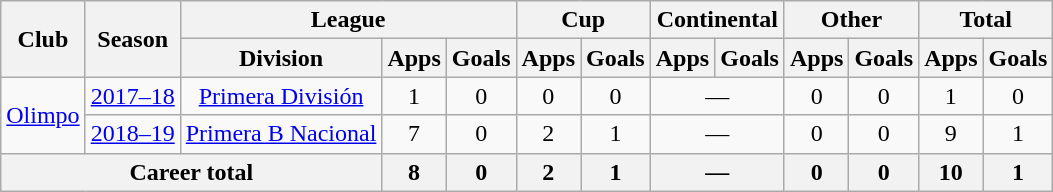<table class="wikitable" style="text-align:center">
<tr>
<th rowspan="2">Club</th>
<th rowspan="2">Season</th>
<th colspan="3">League</th>
<th colspan="2">Cup</th>
<th colspan="2">Continental</th>
<th colspan="2">Other</th>
<th colspan="2">Total</th>
</tr>
<tr>
<th>Division</th>
<th>Apps</th>
<th>Goals</th>
<th>Apps</th>
<th>Goals</th>
<th>Apps</th>
<th>Goals</th>
<th>Apps</th>
<th>Goals</th>
<th>Apps</th>
<th>Goals</th>
</tr>
<tr>
<td rowspan="2"><a href='#'>Olimpo</a></td>
<td><a href='#'>2017–18</a></td>
<td rowspan="1"><a href='#'>Primera División</a></td>
<td>1</td>
<td>0</td>
<td>0</td>
<td>0</td>
<td colspan="2">—</td>
<td>0</td>
<td>0</td>
<td>1</td>
<td>0</td>
</tr>
<tr>
<td><a href='#'>2018–19</a></td>
<td rowspan="1"><a href='#'>Primera B Nacional</a></td>
<td>7</td>
<td>0</td>
<td>2</td>
<td>1</td>
<td colspan="2">—</td>
<td>0</td>
<td>0</td>
<td>9</td>
<td>1</td>
</tr>
<tr>
<th colspan="3">Career total</th>
<th>8</th>
<th>0</th>
<th>2</th>
<th>1</th>
<th colspan="2">—</th>
<th>0</th>
<th>0</th>
<th>10</th>
<th>1</th>
</tr>
</table>
